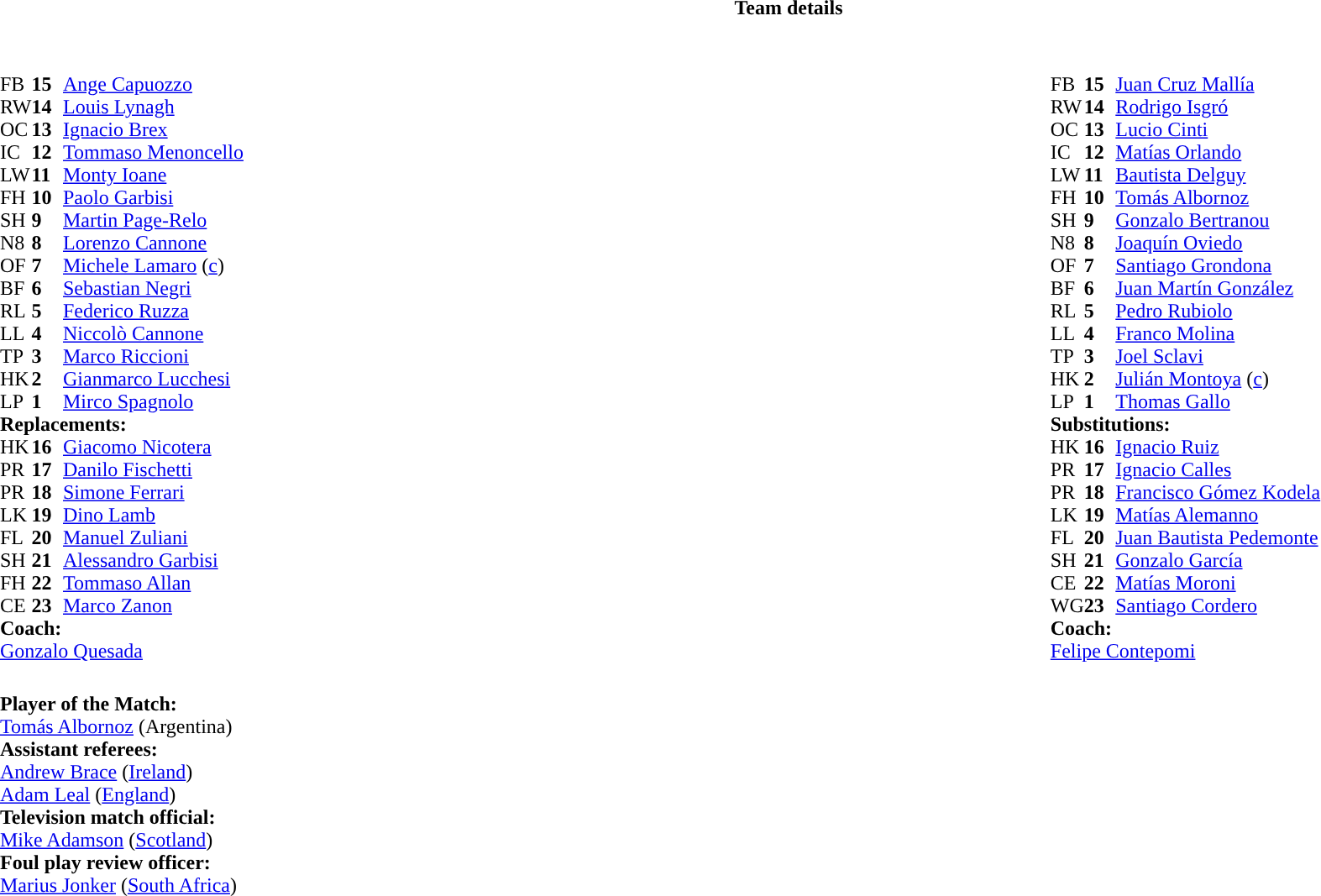<table border="0" style="width:100%;" class="collapsible collapsed">
<tr>
<th>Team details</th>
</tr>
<tr>
<td><br><table style="width:100%">
<tr>
<td style="vertical-align:top;width:50%"><br><table cellspacing="0" cellpadding="0">
<tr>
<th width="25"></th>
<th width="25"></th>
</tr>
<tr>
<td>FB</td>
<td><strong>15</strong></td>
<td><a href='#'>Ange Capuozzo</a></td>
<td></td>
<td></td>
</tr>
<tr>
<td>RW</td>
<td><strong>14</strong></td>
<td><a href='#'>Louis Lynagh</a></td>
</tr>
<tr>
<td>OC</td>
<td><strong>13</strong></td>
<td><a href='#'>Ignacio Brex</a></td>
<td></td>
<td></td>
</tr>
<tr>
<td>IC</td>
<td><strong>12</strong></td>
<td><a href='#'>Tommaso Menoncello</a></td>
</tr>
<tr>
<td>LW</td>
<td><strong>11</strong></td>
<td><a href='#'>Monty Ioane</a></td>
</tr>
<tr>
<td>FH</td>
<td><strong>10</strong></td>
<td><a href='#'>Paolo Garbisi</a></td>
</tr>
<tr>
<td>SH</td>
<td><strong>9</strong></td>
<td><a href='#'>Martin Page-Relo</a></td>
<td></td>
<td></td>
</tr>
<tr>
<td>N8</td>
<td><strong>8</strong></td>
<td><a href='#'>Lorenzo Cannone</a></td>
<td></td>
</tr>
<tr>
<td>OF</td>
<td><strong>7</strong></td>
<td><a href='#'>Michele Lamaro</a> (<a href='#'>c</a>)</td>
</tr>
<tr>
<td>BF</td>
<td><strong>6</strong></td>
<td><a href='#'>Sebastian Negri</a></td>
<td></td>
<td></td>
</tr>
<tr>
<td>RL</td>
<td><strong>5</strong></td>
<td><a href='#'>Federico Ruzza</a></td>
<td></td>
<td></td>
</tr>
<tr>
<td>LL</td>
<td><strong>4</strong></td>
<td><a href='#'>Niccolò Cannone</a></td>
</tr>
<tr>
<td>TP</td>
<td><strong>3</strong></td>
<td><a href='#'>Marco Riccioni</a></td>
<td></td>
<td></td>
</tr>
<tr>
<td>HK</td>
<td><strong>2</strong></td>
<td><a href='#'>Gianmarco Lucchesi</a></td>
<td></td>
<td></td>
</tr>
<tr>
<td>LP</td>
<td><strong>1</strong></td>
<td><a href='#'>Mirco Spagnolo</a></td>
<td></td>
<td></td>
</tr>
<tr>
<td colspan="3"><strong>Replacements:</strong></td>
</tr>
<tr>
<td>HK</td>
<td><strong>16</strong></td>
<td><a href='#'>Giacomo Nicotera</a></td>
<td></td>
<td></td>
</tr>
<tr>
<td>PR</td>
<td><strong>17</strong></td>
<td><a href='#'>Danilo Fischetti</a></td>
<td></td>
<td></td>
</tr>
<tr>
<td>PR</td>
<td><strong>18</strong></td>
<td><a href='#'>Simone Ferrari</a></td>
<td></td>
<td></td>
</tr>
<tr>
<td>LK</td>
<td><strong>19</strong></td>
<td><a href='#'>Dino Lamb</a></td>
<td></td>
<td></td>
</tr>
<tr>
<td>FL</td>
<td><strong>20</strong></td>
<td><a href='#'>Manuel Zuliani</a></td>
<td></td>
<td></td>
</tr>
<tr>
<td>SH</td>
<td><strong>21</strong></td>
<td><a href='#'>Alessandro Garbisi</a></td>
<td></td>
<td></td>
</tr>
<tr>
<td>FH</td>
<td><strong>22</strong></td>
<td><a href='#'>Tommaso Allan</a></td>
<td></td>
<td></td>
</tr>
<tr>
<td>CE</td>
<td><strong>23</strong></td>
<td><a href='#'>Marco Zanon</a></td>
<td></td>
<td></td>
</tr>
<tr>
<td colspan=3><strong>Coach:</strong></td>
</tr>
<tr>
<td colspan="4"> <a href='#'>Gonzalo Quesada</a></td>
</tr>
</table>
</td>
<td style="vertical-align:top"></td>
<td style="vertical-align:top;width:50%"><br><table cellspacing="0" cellpadding="0" style="margin:auto">
<tr>
<th width="25"></th>
<th width="25"></th>
</tr>
<tr>
<td>FB</td>
<td><strong>15</strong></td>
<td><a href='#'>Juan Cruz Mallía</a></td>
</tr>
<tr>
<td>RW</td>
<td><strong>14</strong></td>
<td><a href='#'>Rodrigo Isgró</a></td>
<td></td>
<td></td>
</tr>
<tr>
<td>OC</td>
<td><strong>13</strong></td>
<td><a href='#'>Lucio Cinti</a></td>
</tr>
<tr>
<td>IC</td>
<td><strong>12</strong></td>
<td><a href='#'>Matías Orlando</a></td>
<td></td>
<td></td>
</tr>
<tr>
<td>LW</td>
<td><strong>11</strong></td>
<td><a href='#'>Bautista Delguy</a></td>
</tr>
<tr>
<td>FH</td>
<td><strong>10</strong></td>
<td><a href='#'>Tomás Albornoz</a></td>
</tr>
<tr>
<td>SH</td>
<td><strong>9</strong></td>
<td><a href='#'>Gonzalo Bertranou</a></td>
<td></td>
<td></td>
</tr>
<tr>
<td>N8</td>
<td><strong>8</strong></td>
<td><a href='#'>Joaquín Oviedo</a></td>
</tr>
<tr>
<td>OF</td>
<td><strong>7</strong></td>
<td><a href='#'>Santiago Grondona</a></td>
<td></td>
<td></td>
</tr>
<tr>
<td>BF</td>
<td><strong>6</strong></td>
<td><a href='#'>Juan Martín González</a></td>
<td></td>
</tr>
<tr>
<td>RL</td>
<td><strong>5</strong></td>
<td><a href='#'>Pedro Rubiolo</a></td>
</tr>
<tr>
<td>LL</td>
<td><strong>4</strong></td>
<td><a href='#'>Franco Molina</a></td>
<td></td>
<td></td>
</tr>
<tr>
<td>TP</td>
<td><strong>3</strong></td>
<td><a href='#'>Joel Sclavi</a></td>
<td></td>
<td></td>
</tr>
<tr>
<td>HK</td>
<td><strong>2</strong></td>
<td><a href='#'>Julián Montoya</a> (<a href='#'>c</a>)</td>
<td></td>
<td></td>
</tr>
<tr>
<td>LP</td>
<td><strong>1</strong></td>
<td><a href='#'>Thomas Gallo</a></td>
<td></td>
<td></td>
</tr>
<tr>
<td colspan=3><strong>Substitutions:</strong></td>
</tr>
<tr>
<td>HK</td>
<td><strong>16</strong></td>
<td><a href='#'>Ignacio Ruiz</a></td>
<td></td>
<td></td>
</tr>
<tr>
<td>PR</td>
<td><strong>17</strong></td>
<td><a href='#'>Ignacio Calles</a></td>
<td></td>
<td></td>
</tr>
<tr>
<td>PR</td>
<td><strong>18</strong></td>
<td><a href='#'>Francisco Gómez Kodela</a></td>
<td></td>
<td></td>
</tr>
<tr>
<td>LK</td>
<td><strong>19</strong></td>
<td><a href='#'>Matías Alemanno</a></td>
<td></td>
<td></td>
</tr>
<tr>
<td>FL</td>
<td><strong>20</strong></td>
<td><a href='#'>Juan Bautista Pedemonte</a></td>
<td></td>
<td></td>
</tr>
<tr>
<td>SH</td>
<td><strong>21</strong></td>
<td><a href='#'>Gonzalo García</a></td>
<td></td>
<td></td>
</tr>
<tr>
<td>CE</td>
<td><strong>22</strong></td>
<td><a href='#'>Matías Moroni</a></td>
<td></td>
<td></td>
</tr>
<tr>
<td>WG</td>
<td><strong>23</strong></td>
<td><a href='#'>Santiago Cordero</a></td>
<td></td>
<td></td>
</tr>
<tr>
<td colspan=3><strong>Coach:</strong></td>
</tr>
<tr>
<td colspan="4"> <a href='#'>Felipe Contepomi</a></td>
</tr>
</table>
</td>
</tr>
</table>
<table style="width:100%">
<tr>
<td><br><strong>Player of the Match:</strong>
<br><a href='#'>Tomás Albornoz</a> (Argentina)<br><strong>Assistant referees:</strong>
<br><a href='#'>Andrew Brace</a> (<a href='#'>Ireland</a>)
<br><a href='#'>Adam Leal</a> (<a href='#'>England</a>)
<br><strong>Television match official:</strong>
<br><a href='#'>Mike Adamson</a> (<a href='#'>Scotland</a>)
<br><strong>Foul play review officer:</strong>
<br><a href='#'>Marius Jonker</a> (<a href='#'>South Africa</a>)</td>
</tr>
</table>
</td>
</tr>
</table>
